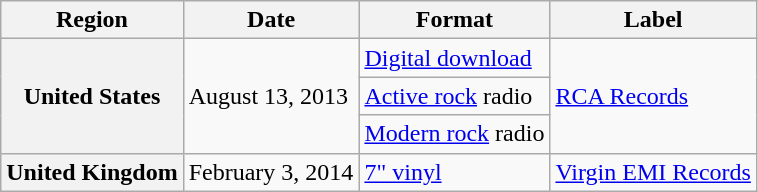<table class="wikitable plainrowheaders">
<tr>
<th>Region</th>
<th>Date</th>
<th>Format</th>
<th>Label</th>
</tr>
<tr>
<th scope="row" rowspan="3">United States</th>
<td rowspan="3">August 13, 2013</td>
<td><a href='#'>Digital download</a></td>
<td rowspan="3"><a href='#'>RCA Records</a></td>
</tr>
<tr>
<td><a href='#'>Active rock</a> radio</td>
</tr>
<tr>
<td><a href='#'>Modern rock</a> radio</td>
</tr>
<tr>
<th scope="row">United Kingdom</th>
<td>February 3, 2014</td>
<td><a href='#'>7" vinyl</a></td>
<td><a href='#'>Virgin EMI Records</a></td>
</tr>
</table>
